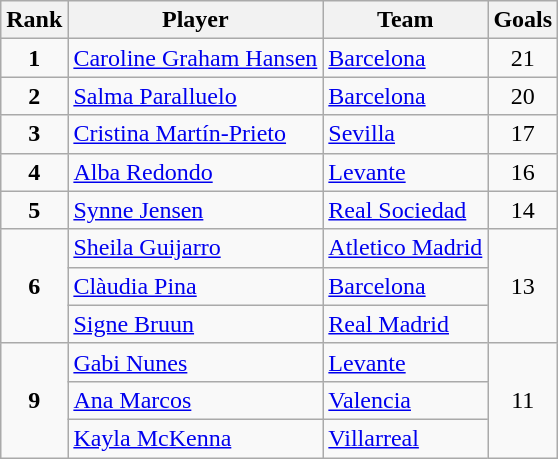<table class="wikitable" style="text-align:center">
<tr>
<th>Rank</th>
<th>Player</th>
<th>Team</th>
<th>Goals</th>
</tr>
<tr>
<td><strong>1</strong></td>
<td align="left"> <a href='#'>Caroline Graham Hansen</a></td>
<td align="left"><a href='#'>Barcelona</a></td>
<td>21</td>
</tr>
<tr>
<td><strong>2</strong></td>
<td align="left"> <a href='#'>Salma Paralluelo</a></td>
<td align="left"><a href='#'>Barcelona</a></td>
<td>20</td>
</tr>
<tr>
<td><strong>3</strong></td>
<td align="left"> <a href='#'>Cristina Martín-Prieto</a></td>
<td align="left"><a href='#'>Sevilla</a></td>
<td>17</td>
</tr>
<tr>
<td><strong>4</strong></td>
<td align="left"> <a href='#'>Alba Redondo</a></td>
<td align="left"><a href='#'>Levante</a></td>
<td>16</td>
</tr>
<tr>
<td><strong>5</strong></td>
<td align="left"> <a href='#'>Synne Jensen</a></td>
<td align="left"><a href='#'>Real Sociedad</a></td>
<td>14</td>
</tr>
<tr>
<td rowspan=3><strong>6</strong></td>
<td align="left"> <a href='#'>Sheila Guijarro</a></td>
<td align="left"><a href='#'>Atletico Madrid</a></td>
<td rowspan=3>13</td>
</tr>
<tr>
<td align="left"> <a href='#'>Clàudia Pina</a></td>
<td align="left"><a href='#'>Barcelona</a></td>
</tr>
<tr>
<td align="left"> <a href='#'>Signe Bruun</a></td>
<td align="left"><a href='#'>Real Madrid</a></td>
</tr>
<tr>
<td rowspan=3><strong>9</strong></td>
<td align="left"> <a href='#'>Gabi Nunes</a></td>
<td align="left"><a href='#'>Levante</a></td>
<td rowspan=3>11</td>
</tr>
<tr>
<td align="left"> <a href='#'>Ana Marcos</a></td>
<td align="left"><a href='#'>Valencia</a></td>
</tr>
<tr>
<td align="left"> <a href='#'>Kayla McKenna</a></td>
<td align="left"><a href='#'>Villarreal</a></td>
</tr>
</table>
